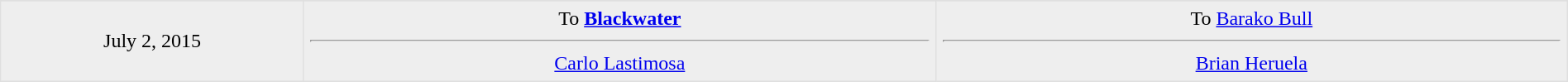<table border=1 style="border-collapse:collapse; text-align: center; width: 100%" bordercolor="#DFDFDF"  cellpadding="5">
<tr>
</tr>
<tr bgcolor="eeeeee">
<td style="width:12%">July 2, 2015</td>
<td style="width:25%" valign="top">To <strong><a href='#'>Blackwater</a></strong><hr><a href='#'>Carlo Lastimosa</a></td>
<td style="width:25%" valign="top">To <a href='#'>Barako Bull</a><hr><a href='#'>Brian Heruela</a></td>
</tr>
</table>
